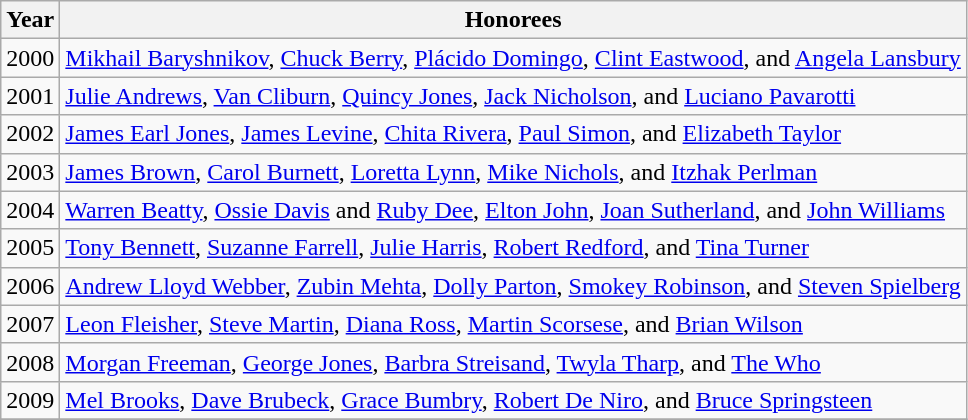<table class="wikitable">
<tr>
<th>Year</th>
<th>Honorees</th>
</tr>
<tr>
<td>2000</td>
<td><a href='#'>Mikhail Baryshnikov</a>, <a href='#'>Chuck Berry</a>, <a href='#'>Plácido Domingo</a>, <a href='#'>Clint Eastwood</a>, and <a href='#'>Angela Lansbury</a></td>
</tr>
<tr>
<td>2001</td>
<td><a href='#'>Julie Andrews</a>, <a href='#'>Van Cliburn</a>, <a href='#'>Quincy Jones</a>, <a href='#'>Jack Nicholson</a>, and <a href='#'>Luciano Pavarotti</a></td>
</tr>
<tr>
<td>2002</td>
<td><a href='#'>James Earl Jones</a>, <a href='#'>James Levine</a>, <a href='#'>Chita Rivera</a>, <a href='#'>Paul Simon</a>, and <a href='#'>Elizabeth Taylor</a></td>
</tr>
<tr>
<td>2003</td>
<td><a href='#'>James Brown</a>, <a href='#'>Carol Burnett</a>, <a href='#'>Loretta Lynn</a>, <a href='#'>Mike Nichols</a>, and <a href='#'>Itzhak Perlman</a></td>
</tr>
<tr>
<td>2004</td>
<td><a href='#'>Warren Beatty</a>, <a href='#'>Ossie Davis</a> and <a href='#'>Ruby Dee</a>, <a href='#'>Elton John</a>, <a href='#'>Joan Sutherland</a>, and <a href='#'>John Williams</a></td>
</tr>
<tr>
<td>2005</td>
<td><a href='#'>Tony Bennett</a>, <a href='#'>Suzanne Farrell</a>, <a href='#'>Julie Harris</a>, <a href='#'>Robert Redford</a>, and <a href='#'>Tina Turner</a></td>
</tr>
<tr>
<td>2006</td>
<td><a href='#'>Andrew Lloyd Webber</a>, <a href='#'>Zubin Mehta</a>, <a href='#'>Dolly Parton</a>, <a href='#'>Smokey Robinson</a>, and <a href='#'>Steven Spielberg</a></td>
</tr>
<tr>
<td>2007</td>
<td><a href='#'>Leon Fleisher</a>, <a href='#'>Steve Martin</a>, <a href='#'>Diana Ross</a>, <a href='#'>Martin Scorsese</a>, and <a href='#'>Brian Wilson</a></td>
</tr>
<tr>
<td>2008</td>
<td><a href='#'>Morgan Freeman</a>, <a href='#'>George Jones</a>, <a href='#'>Barbra Streisand</a>, <a href='#'>Twyla Tharp</a>, and <a href='#'>The Who</a></td>
</tr>
<tr>
<td>2009</td>
<td><a href='#'>Mel Brooks</a>, <a href='#'>Dave Brubeck</a>, <a href='#'>Grace Bumbry</a>, <a href='#'>Robert De Niro</a>, and <a href='#'>Bruce Springsteen</a></td>
</tr>
<tr>
</tr>
</table>
